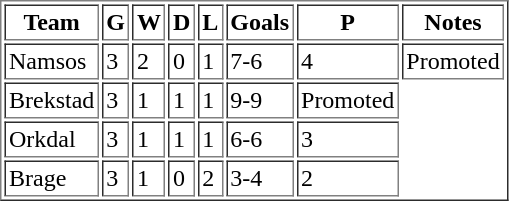<table border="1" cellpadding="2">
<tr>
<th>Team</th>
<th>G</th>
<th>W</th>
<th>D</th>
<th>L</th>
<th>Goals</th>
<th>P</th>
<th>Notes</th>
</tr>
<tr>
<td>Namsos</td>
<td>3</td>
<td>2</td>
<td>0</td>
<td>1</td>
<td>7-6</td>
<td>4</td>
<td>Promoted</td>
</tr>
<tr>
<td>Brekstad</td>
<td>3</td>
<td>1</td>
<td>1</td>
<td>1</td>
<td>9-9</td>
<td>Promoted</td>
</tr>
<tr>
<td>Orkdal</td>
<td>3</td>
<td>1</td>
<td>1</td>
<td>1</td>
<td>6-6</td>
<td>3</td>
</tr>
<tr>
<td>Brage</td>
<td>3</td>
<td>1</td>
<td>0</td>
<td>2</td>
<td>3-4</td>
<td>2</td>
</tr>
</table>
